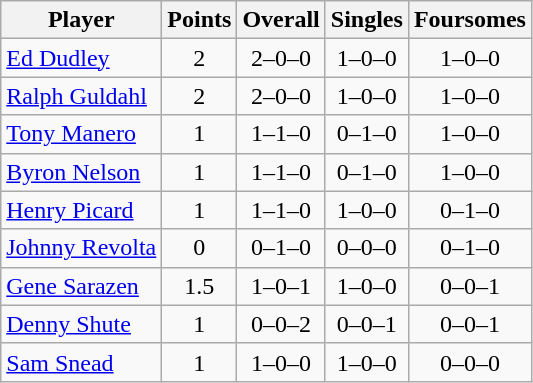<table class="wikitable sortable" style="text-align:center">
<tr>
<th>Player</th>
<th>Points</th>
<th>Overall</th>
<th>Singles</th>
<th>Foursomes</th>
</tr>
<tr>
<td align=left><a href='#'>Ed Dudley</a></td>
<td>2</td>
<td>2–0–0</td>
<td>1–0–0</td>
<td>1–0–0</td>
</tr>
<tr>
<td align=left><a href='#'>Ralph Guldahl</a></td>
<td>2</td>
<td>2–0–0</td>
<td>1–0–0</td>
<td>1–0–0</td>
</tr>
<tr>
<td align=left><a href='#'>Tony Manero</a></td>
<td>1</td>
<td>1–1–0</td>
<td>0–1–0</td>
<td>1–0–0</td>
</tr>
<tr>
<td align=left><a href='#'>Byron Nelson</a></td>
<td>1</td>
<td>1–1–0</td>
<td>0–1–0</td>
<td>1–0–0</td>
</tr>
<tr>
<td align=left><a href='#'>Henry Picard</a></td>
<td>1</td>
<td>1–1–0</td>
<td>1–0–0</td>
<td>0–1–0</td>
</tr>
<tr>
<td align=left><a href='#'>Johnny Revolta</a></td>
<td>0</td>
<td>0–1–0</td>
<td>0–0–0</td>
<td>0–1–0</td>
</tr>
<tr>
<td align=left><a href='#'>Gene Sarazen</a></td>
<td>1.5</td>
<td>1–0–1</td>
<td>1–0–0</td>
<td>0–0–1</td>
</tr>
<tr>
<td align=left><a href='#'>Denny Shute</a></td>
<td>1</td>
<td>0–0–2</td>
<td>0–0–1</td>
<td>0–0–1</td>
</tr>
<tr>
<td align=left><a href='#'>Sam Snead</a></td>
<td>1</td>
<td>1–0–0</td>
<td>1–0–0</td>
<td>0–0–0</td>
</tr>
</table>
